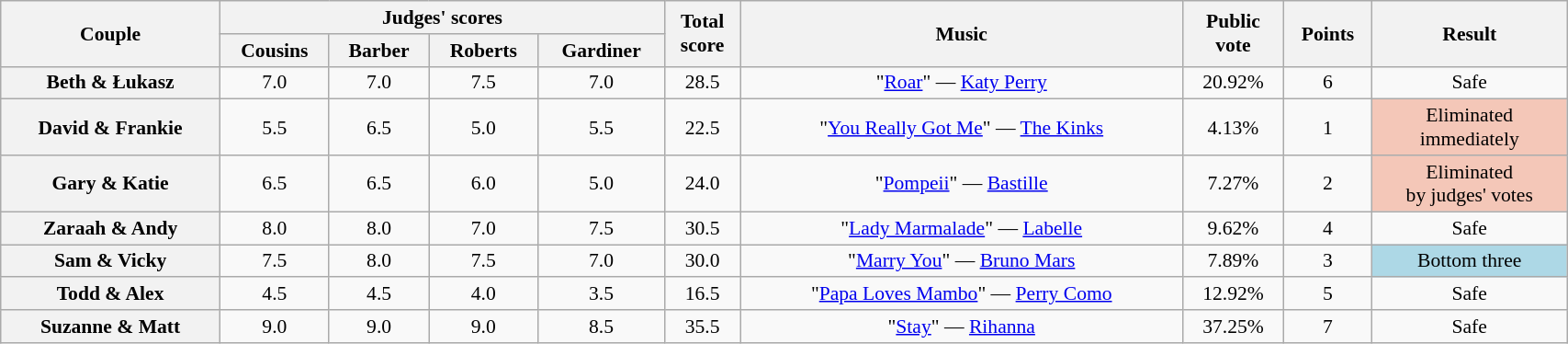<table class="wikitable sortable" style="text-align:center; font-size:90%; width: 90%">
<tr>
<th scope="col" rowspan=2>Couple</th>
<th scope="col" colspan=4 class="unsortable">Judges' scores</th>
<th scope="col" rowspan=2>Total<br>score</th>
<th scope="col" rowspan=2 class="unsortable">Music</th>
<th scope="col" rowspan=2>Public<br>vote</th>
<th scope="col" rowspan=2 class="unsortable">Points</th>
<th scope="col" rowspan=2 class="unsortable">Result</th>
</tr>
<tr>
<th class="unsortable">Cousins</th>
<th class="unsortable">Barber</th>
<th class="unsortable">Roberts</th>
<th class="unsortable">Gardiner</th>
</tr>
<tr>
<th scope="row">Beth & Łukasz</th>
<td>7.0</td>
<td>7.0</td>
<td>7.5</td>
<td>7.0</td>
<td>28.5</td>
<td>"<a href='#'>Roar</a>" — <a href='#'>Katy Perry</a></td>
<td>20.92%</td>
<td>6</td>
<td>Safe</td>
</tr>
<tr>
<th scope="row">David & Frankie</th>
<td>5.5</td>
<td>6.5</td>
<td>5.0</td>
<td>5.5</td>
<td>22.5</td>
<td>"<a href='#'>You Really Got Me</a>" — <a href='#'>The Kinks</a></td>
<td>4.13%</td>
<td>1</td>
<td bgcolor="f4c7b8">Eliminated<br>immediately</td>
</tr>
<tr>
<th scope="row">Gary & Katie</th>
<td>6.5</td>
<td>6.5</td>
<td>6.0</td>
<td>5.0</td>
<td>24.0</td>
<td>"<a href='#'>Pompeii</a>" — <a href='#'>Bastille</a></td>
<td>7.27%</td>
<td>2</td>
<td bgcolor="f4c7b8">Eliminated<br>by judges' votes</td>
</tr>
<tr>
<th scope="row">Zaraah & Andy</th>
<td>8.0</td>
<td>8.0</td>
<td>7.0</td>
<td>7.5</td>
<td>30.5</td>
<td>"<a href='#'>Lady Marmalade</a>" — <a href='#'>Labelle</a></td>
<td>9.62%</td>
<td>4</td>
<td>Safe</td>
</tr>
<tr>
<th scope="row">Sam & Vicky</th>
<td>7.5</td>
<td>8.0</td>
<td>7.5</td>
<td>7.0</td>
<td>30.0</td>
<td>"<a href='#'>Marry You</a>" — <a href='#'>Bruno Mars</a></td>
<td>7.89%</td>
<td>3</td>
<td bgcolor="lightblue">Bottom three</td>
</tr>
<tr>
<th scope="row">Todd & Alex</th>
<td>4.5</td>
<td>4.5</td>
<td>4.0</td>
<td>3.5</td>
<td>16.5</td>
<td>"<a href='#'>Papa Loves Mambo</a>" — <a href='#'>Perry Como</a></td>
<td>12.92%</td>
<td>5</td>
<td>Safe</td>
</tr>
<tr>
<th scope="row">Suzanne & Matt</th>
<td>9.0</td>
<td>9.0</td>
<td>9.0</td>
<td>8.5</td>
<td>35.5</td>
<td>"<a href='#'>Stay</a>" — <a href='#'>Rihanna</a></td>
<td>37.25%</td>
<td>7</td>
<td>Safe</td>
</tr>
</table>
